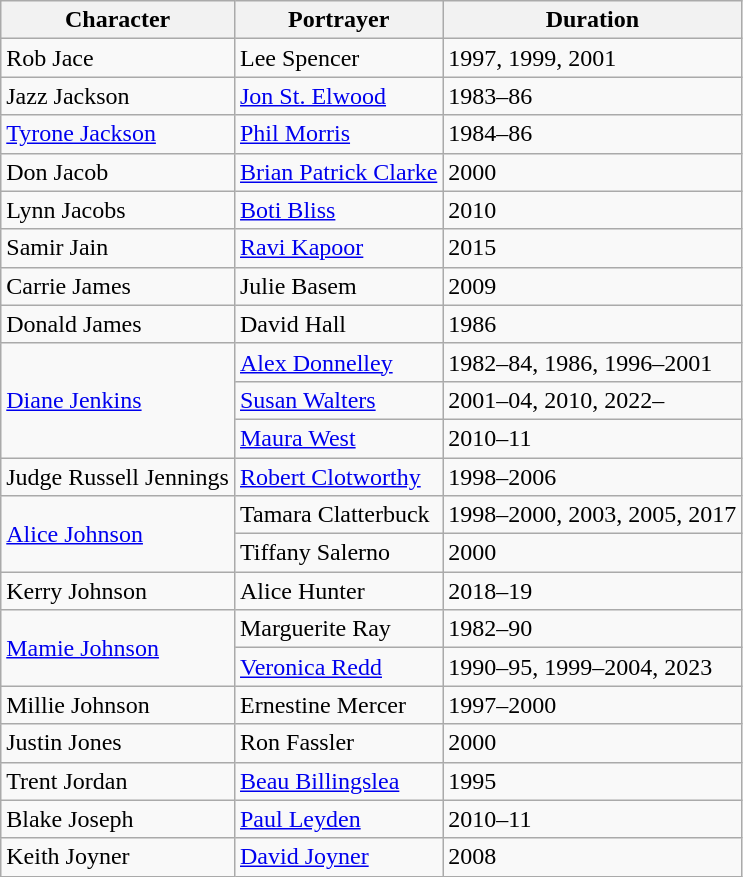<table class="wikitable sortable">
<tr ">
<th>Character</th>
<th>Portrayer</th>
<th>Duration</th>
</tr>
<tr>
<td>Rob Jace</td>
<td>Lee Spencer</td>
<td>1997, 1999, 2001</td>
</tr>
<tr>
<td>Jazz Jackson</td>
<td><a href='#'>Jon St. Elwood</a></td>
<td>1983–86</td>
</tr>
<tr>
<td><a href='#'>Tyrone Jackson</a></td>
<td><a href='#'>Phil Morris</a></td>
<td>1984–86</td>
</tr>
<tr>
<td>Don Jacob</td>
<td><a href='#'>Brian Patrick Clarke</a></td>
<td>2000</td>
</tr>
<tr>
<td>Lynn Jacobs</td>
<td><a href='#'>Boti Bliss</a></td>
<td>2010</td>
</tr>
<tr>
<td>Samir Jain</td>
<td><a href='#'>Ravi Kapoor</a></td>
<td>2015</td>
</tr>
<tr>
<td>Carrie James</td>
<td>Julie Basem</td>
<td>2009</td>
</tr>
<tr>
<td>Donald James</td>
<td>David Hall</td>
<td>1986</td>
</tr>
<tr>
<td rowspan="3"><a href='#'>Diane Jenkins</a></td>
<td><a href='#'>Alex Donnelley</a></td>
<td>1982–84, 1986, 1996–2001</td>
</tr>
<tr>
<td><a href='#'>Susan Walters</a></td>
<td>2001–04, 2010, 2022–</td>
</tr>
<tr>
<td><a href='#'>Maura West</a></td>
<td>2010–11</td>
</tr>
<tr>
<td>Judge Russell Jennings</td>
<td><a href='#'>Robert Clotworthy</a></td>
<td>1998–2006</td>
</tr>
<tr>
<td rowspan="2"><a href='#'>Alice Johnson</a></td>
<td>Tamara Clatterbuck</td>
<td>1998–2000, 2003, 2005, 2017</td>
</tr>
<tr>
<td>Tiffany Salerno</td>
<td>2000</td>
</tr>
<tr>
<td>Kerry Johnson</td>
<td>Alice Hunter</td>
<td>2018–19</td>
</tr>
<tr>
<td rowspan="2"><a href='#'>Mamie Johnson</a></td>
<td>Marguerite Ray</td>
<td>1982–90</td>
</tr>
<tr>
<td><a href='#'>Veronica Redd</a></td>
<td>1990–95, 1999–2004, 2023</td>
</tr>
<tr>
<td>Millie Johnson</td>
<td>Ernestine Mercer</td>
<td>1997–2000</td>
</tr>
<tr>
<td>Justin Jones</td>
<td>Ron Fassler</td>
<td>2000</td>
</tr>
<tr>
<td>Trent Jordan</td>
<td><a href='#'>Beau Billingslea</a></td>
<td>1995</td>
</tr>
<tr>
<td>Blake Joseph</td>
<td><a href='#'>Paul Leyden</a></td>
<td>2010–11</td>
</tr>
<tr>
<td>Keith Joyner</td>
<td><a href='#'>David Joyner</a></td>
<td>2008</td>
</tr>
</table>
